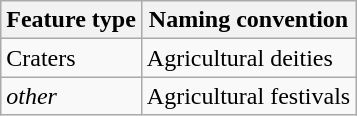<table class="wikitable">
<tr>
<th>Feature type</th>
<th>Naming convention</th>
</tr>
<tr>
<td>Craters</td>
<td>Agricultural deities</td>
</tr>
<tr>
<td><em>other</em></td>
<td>Agricultural festivals</td>
</tr>
</table>
